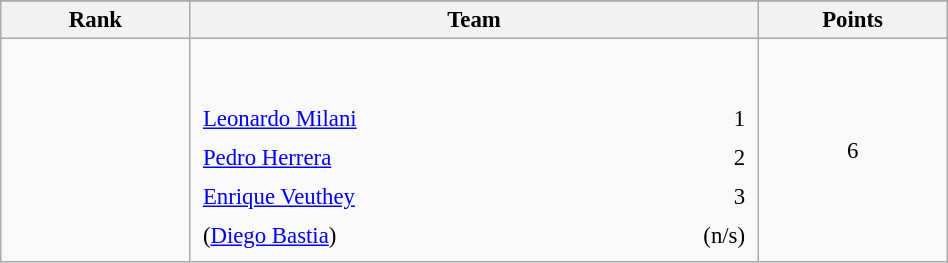<table class="wikitable sortable" style=" text-align:center; font-size:95%;" width="50%">
<tr>
</tr>
<tr>
<th width=10%>Rank</th>
<th width=30%>Team</th>
<th width=10%>Points</th>
</tr>
<tr>
<td align=center></td>
<td align=left> <br><br><table width=100%>
<tr>
<td align=left style="border:0"><a href='#'>Leonardo Milani</a></td>
<td align=right style="border:0">1</td>
</tr>
<tr>
<td align=left style="border:0"><a href='#'>Pedro Herrera</a></td>
<td align=right style="border:0">2</td>
</tr>
<tr>
<td align=left style="border:0"><a href='#'>Enrique Veuthey</a></td>
<td align=right style="border:0">3</td>
</tr>
<tr>
<td align=left style="border:0">(<a href='#'>Diego Bastia</a>)</td>
<td align=right style="border:0">(n/s)</td>
</tr>
</table>
</td>
<td>6</td>
</tr>
</table>
